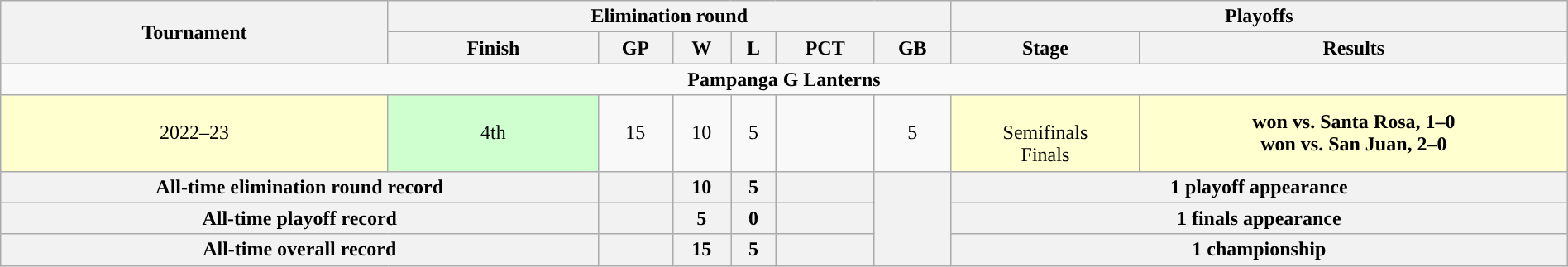<table class=wikitable style="width:100%; text-align:center">
<tr>
<th rowspan="2">Tournament</th>
<th colspan="6">Elimination round</th>
<th colspan="2">Playoffs</th>
</tr>
<tr>
<th>Finish</th>
<th>GP</th>
<th>W</th>
<th>L</th>
<th>PCT</th>
<th>GB</th>
<th>Stage</th>
<th>Results</th>
</tr>
<tr>
<td colspan=10><span><strong>Pampanga G Lanterns</strong></span></td>
</tr>
<tr>
<td bgcolor="FFFFCF">2022–23 <br> </td>
<td bgcolor="CFFFCF">4th</td>
<td>15</td>
<td>10</td>
<td>5</td>
<td></td>
<td>5</td>
<td bgcolor="FFFFCF"> <br> Semifinals <br> Finals</td>
<td bgcolor="FFFFCF"><strong>won vs. Santa Rosa, 1–0</strong> <br> <strong>won vs. San Juan, 2–0</strong> <br> </td>
</tr>
<tr>
<th colspan="2">All-time elimination round record</th>
<th></th>
<th>10</th>
<th>5</th>
<th></th>
<th rowspan="3"></th>
<th colspan="2">1 playoff appearance</th>
</tr>
<tr>
<th colspan="2">All-time playoff record</th>
<th></th>
<th>5</th>
<th>0</th>
<th></th>
<th colspan="2">1 finals appearance</th>
</tr>
<tr>
<th colspan="2">All-time overall record</th>
<th></th>
<th>15</th>
<th>5</th>
<th></th>
<th colspan="2">1 championship</th>
</tr>
</table>
